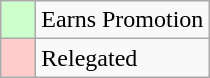<table class="wikitable">
<tr>
<td bgcolor="#ccffcc">    </td>
<td>Earns Promotion</td>
</tr>
<tr>
<td bgcolor="#ffcccc">    </td>
<td>Relegated</td>
</tr>
</table>
